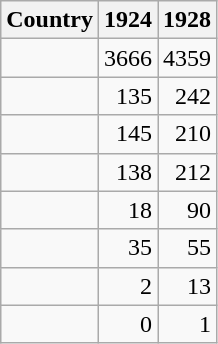<table class="wikitable">
<tr>
<th>Country</th>
<th>1924</th>
<th>1928</th>
</tr>
<tr>
<td></td>
<td style="text-align:right;">3666</td>
<td style="text-align:right;">4359</td>
</tr>
<tr>
<td></td>
<td style="text-align:right;">135</td>
<td style="text-align:right;">242</td>
</tr>
<tr>
<td></td>
<td style="text-align:right;">145</td>
<td style="text-align:right;">210</td>
</tr>
<tr>
<td></td>
<td style="text-align:right;">138</td>
<td style="text-align:right;">212</td>
</tr>
<tr>
<td></td>
<td style="text-align:right;">18</td>
<td style="text-align:right;">90</td>
</tr>
<tr>
<td></td>
<td style="text-align:right;">35</td>
<td style="text-align:right;">55</td>
</tr>
<tr>
<td></td>
<td style="text-align:right;">2</td>
<td style="text-align:right;">13</td>
</tr>
<tr>
<td></td>
<td style="text-align:right;">0</td>
<td style="text-align:right;">1</td>
</tr>
</table>
